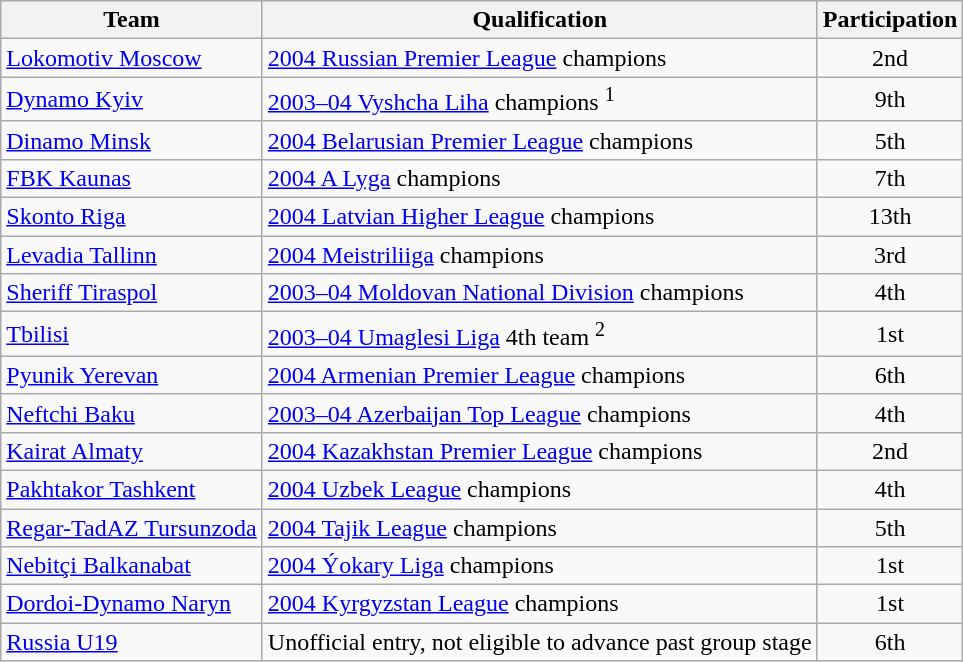<table class="wikitable">
<tr>
<th>Team</th>
<th>Qualification</th>
<th>Participation</th>
</tr>
<tr>
<td> <a href='#'>Lokomotiv Moscow</a></td>
<td><a href='#'>2004 Russian Premier League</a> champions</td>
<td align=center>2nd</td>
</tr>
<tr>
<td> <a href='#'>Dynamo Kyiv</a></td>
<td><a href='#'>2003–04 Vyshcha Liha</a> champions <sup>1</sup></td>
<td align=center>9th</td>
</tr>
<tr>
<td> <a href='#'>Dinamo Minsk</a></td>
<td><a href='#'>2004 Belarusian Premier League</a> champions</td>
<td align=center>5th</td>
</tr>
<tr>
<td> <a href='#'>FBK Kaunas</a></td>
<td><a href='#'>2004 A Lyga</a> champions</td>
<td align=center>7th</td>
</tr>
<tr>
<td> <a href='#'>Skonto Riga</a></td>
<td><a href='#'>2004 Latvian Higher League</a> champions</td>
<td align=center>13th</td>
</tr>
<tr>
<td> <a href='#'>Levadia Tallinn</a></td>
<td><a href='#'>2004 Meistriliiga</a> champions</td>
<td align=center>3rd</td>
</tr>
<tr>
<td> <a href='#'>Sheriff Tiraspol</a></td>
<td><a href='#'>2003–04 Moldovan National Division</a> champions</td>
<td align=center>4th</td>
</tr>
<tr>
<td> <a href='#'>Tbilisi</a></td>
<td><a href='#'>2003–04 Umaglesi Liga</a> 4th team <sup>2</sup></td>
<td align=center>1st</td>
</tr>
<tr>
<td> <a href='#'>Pyunik Yerevan</a></td>
<td><a href='#'>2004 Armenian Premier League</a> champions</td>
<td align=center>6th</td>
</tr>
<tr>
<td> <a href='#'>Neftchi Baku</a></td>
<td><a href='#'>2003–04 Azerbaijan Top League</a> champions</td>
<td align=center>4th</td>
</tr>
<tr>
<td> <a href='#'>Kairat Almaty</a></td>
<td><a href='#'>2004 Kazakhstan Premier League</a> champions</td>
<td align=center>2nd</td>
</tr>
<tr>
<td> <a href='#'>Pakhtakor Tashkent</a></td>
<td><a href='#'>2004 Uzbek League</a> champions</td>
<td align=center>4th</td>
</tr>
<tr>
<td> <a href='#'>Regar-TadAZ Tursunzoda</a></td>
<td><a href='#'>2004 Tajik League</a> champions</td>
<td align=center>5th</td>
</tr>
<tr>
<td> <a href='#'>Nebitçi Balkanabat</a></td>
<td><a href='#'>2004 Ýokary Liga</a> champions</td>
<td align=center>1st</td>
</tr>
<tr>
<td> <a href='#'>Dordoi-Dynamo Naryn</a></td>
<td><a href='#'>2004 Kyrgyzstan League</a> champions</td>
<td align=center>1st</td>
</tr>
<tr>
<td> <a href='#'>Russia U19</a></td>
<td>Unofficial entry, not eligible to advance past group stage</td>
<td align=center>6th</td>
</tr>
</table>
